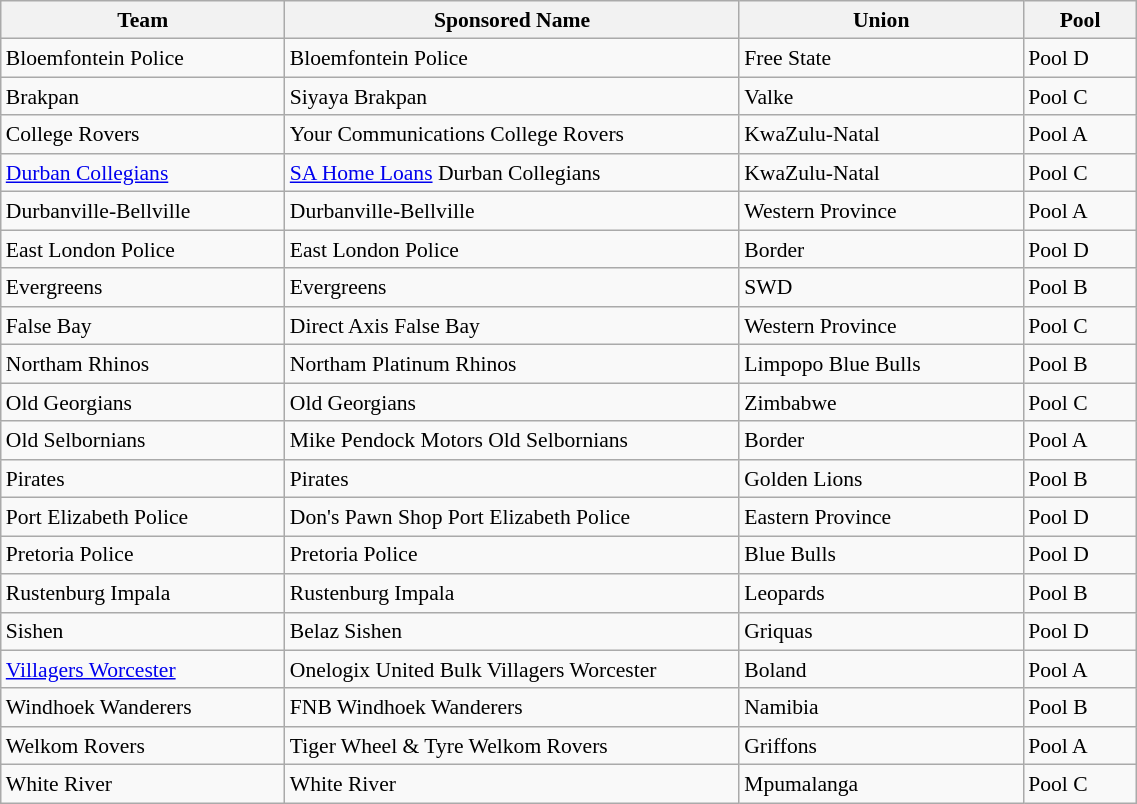<table class="wikitable"  style="text-align:left; line-height:130%; font-size:90%; width:60%;">
<tr>
<th style="width:25%;">Team</th>
<th style="width:40%;">Sponsored Name</th>
<th style="width:25%;">Union</th>
<th style="width:10%;">Pool</th>
</tr>
<tr>
<td>Bloemfontein Police</td>
<td>Bloemfontein Police</td>
<td>Free State</td>
<td>Pool D</td>
</tr>
<tr>
<td>Brakpan</td>
<td>Siyaya Brakpan</td>
<td>Valke</td>
<td>Pool C</td>
</tr>
<tr>
<td>College Rovers</td>
<td>Your Communications College Rovers</td>
<td>KwaZulu-Natal</td>
<td>Pool A</td>
</tr>
<tr>
<td><a href='#'>Durban Collegians</a></td>
<td><a href='#'>SA Home Loans</a> Durban Collegians</td>
<td>KwaZulu-Natal</td>
<td>Pool C</td>
</tr>
<tr>
<td>Durbanville-Bellville</td>
<td>Durbanville-Bellville</td>
<td>Western Province</td>
<td>Pool A</td>
</tr>
<tr>
<td>East London Police</td>
<td>East London Police</td>
<td>Border</td>
<td>Pool D</td>
</tr>
<tr>
<td>Evergreens</td>
<td>Evergreens</td>
<td>SWD</td>
<td>Pool B</td>
</tr>
<tr>
<td>False Bay</td>
<td>Direct Axis False Bay</td>
<td>Western Province</td>
<td>Pool C</td>
</tr>
<tr>
<td>Northam Rhinos</td>
<td>Northam Platinum Rhinos</td>
<td>Limpopo Blue Bulls</td>
<td>Pool B</td>
</tr>
<tr>
<td>Old Georgians</td>
<td>Old Georgians</td>
<td>Zimbabwe</td>
<td>Pool C</td>
</tr>
<tr>
<td>Old Selbornians</td>
<td>Mike Pendock Motors Old Selbornians</td>
<td>Border</td>
<td>Pool A</td>
</tr>
<tr>
<td>Pirates</td>
<td>Pirates</td>
<td>Golden Lions</td>
<td>Pool B</td>
</tr>
<tr>
<td>Port Elizabeth Police</td>
<td>Don's Pawn Shop Port Elizabeth Police</td>
<td>Eastern Province</td>
<td>Pool D</td>
</tr>
<tr>
<td>Pretoria Police</td>
<td>Pretoria Police</td>
<td>Blue Bulls</td>
<td>Pool D</td>
</tr>
<tr>
<td>Rustenburg Impala</td>
<td>Rustenburg Impala</td>
<td>Leopards</td>
<td>Pool B</td>
</tr>
<tr>
<td>Sishen</td>
<td>Belaz Sishen</td>
<td>Griquas</td>
<td>Pool D</td>
</tr>
<tr>
<td><a href='#'>Villagers Worcester</a></td>
<td>Onelogix United Bulk Villagers Worcester</td>
<td>Boland</td>
<td>Pool A</td>
</tr>
<tr>
<td>Windhoek Wanderers</td>
<td>FNB Windhoek Wanderers</td>
<td>Namibia</td>
<td>Pool B</td>
</tr>
<tr>
<td>Welkom Rovers</td>
<td>Tiger Wheel & Tyre Welkom Rovers</td>
<td>Griffons</td>
<td>Pool A</td>
</tr>
<tr>
<td>White River</td>
<td>White River</td>
<td>Mpumalanga</td>
<td>Pool C</td>
</tr>
</table>
